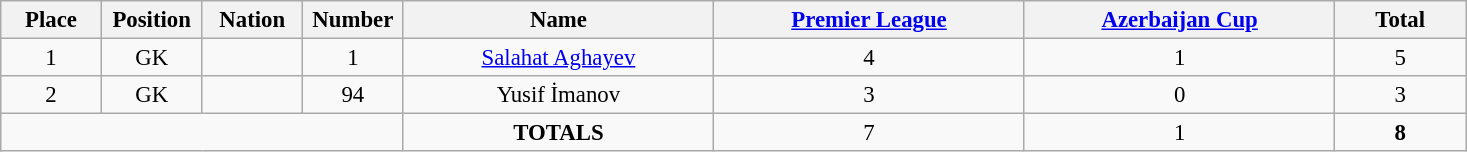<table class="wikitable" style="font-size: 95%; text-align: center;">
<tr>
<th width=60>Place</th>
<th width=60>Position</th>
<th width=60>Nation</th>
<th width=60>Number</th>
<th width=200>Name</th>
<th width=200><a href='#'>Premier League</a></th>
<th width=200><a href='#'>Azerbaijan Cup</a></th>
<th width=80><strong>Total</strong></th>
</tr>
<tr>
<td>1</td>
<td>GK</td>
<td></td>
<td>1</td>
<td><a href='#'>Salahat Aghayev</a></td>
<td>4</td>
<td>1</td>
<td>5</td>
</tr>
<tr>
<td>2</td>
<td>GK</td>
<td></td>
<td>94</td>
<td>Yusif İmanov</td>
<td>3</td>
<td>0</td>
<td>3</td>
</tr>
<tr>
<td colspan="4"></td>
<td><strong>TOTALS</strong></td>
<td>7</td>
<td>1</td>
<td><strong>8</strong></td>
</tr>
</table>
